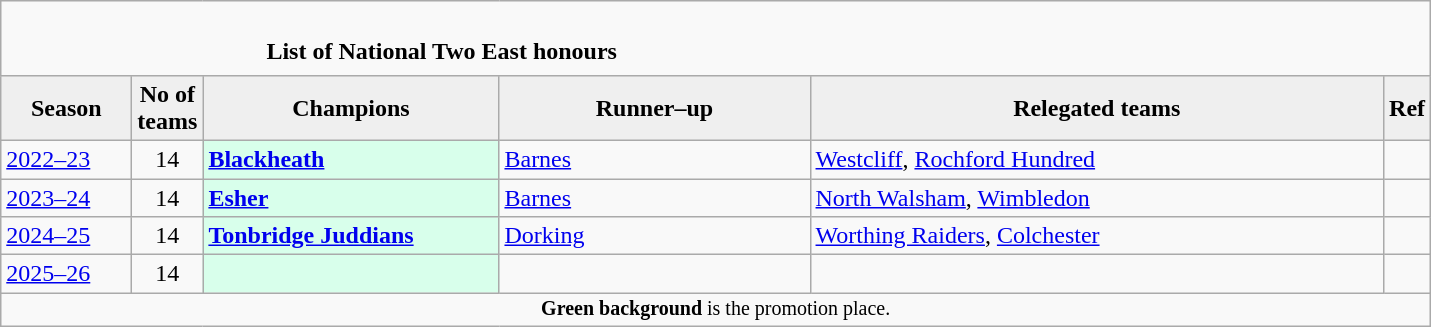<table class="wikitable" style="text-align: left;">
<tr>
<td colspan="11" cellpadding="0" cellspacing="0"><br><table border="0" style="width:90%;" cellpadding="0" cellspacing="0">
<tr>
<td style="width:20%; border:0;"></td>
<td style="border:0;"><strong> List of National Two East honours</strong></td>
<td style="width:20%; border:0;"></td>
</tr>
</table>
</td>
</tr>
<tr>
<th style="background:#efefef; width:80px;">Season</th>
<th style="background:#efefef; width:40px;">No of teams</th>
<th style="background:#efefef; width:190px;">Champions</th>
<th style="background:#efefef; width:200px;">Runner–up</th>
<th style="background:#efefef; width:375px;">Relegated teams</th>
<th style="background:#efefef; width:20px;">Ref</th>
</tr>
<tr align=left>
<td><a href='#'>2022–23</a></td>
<td style="text-align: center;">14</td>
<td style="background:#d8ffeb;"><strong><a href='#'>Blackheath</a></strong></td>
<td><a href='#'>Barnes</a></td>
<td><a href='#'>Westcliff</a>, <a href='#'>Rochford Hundred</a></td>
<td></td>
</tr>
<tr>
<td><a href='#'>2023–24</a></td>
<td style="text-align: center;">14</td>
<td style="background:#d8ffeb;"><strong><a href='#'>Esher</a></strong></td>
<td><a href='#'>Barnes</a></td>
<td><a href='#'>North Walsham</a>, <a href='#'>Wimbledon</a></td>
<td></td>
</tr>
<tr>
<td><a href='#'>2024–25</a></td>
<td style="text-align: center;">14</td>
<td style="background:#d8ffeb;"><strong><a href='#'>Tonbridge Juddians</a></strong></td>
<td><a href='#'>Dorking</a></td>
<td><a href='#'>Worthing Raiders</a>, <a href='#'>Colchester</a></td>
<td></td>
</tr>
<tr>
<td><a href='#'>2025–26</a></td>
<td style="text-align: center;">14</td>
<td style="background:#d8ffeb;"></td>
<td></td>
<td></td>
<td></td>
</tr>
<tr>
<td colspan="15"  style="border:0; font-size:smaller; text-align:center;"><span><strong>Green background</strong></span> is the promotion place.</td>
</tr>
</table>
